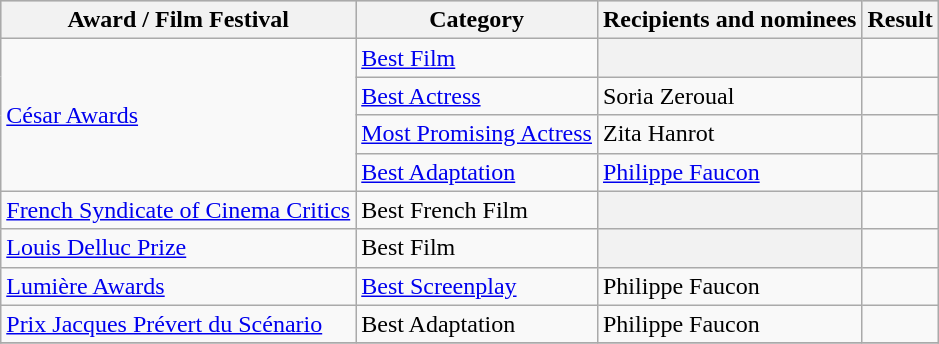<table class="wikitable plainrowheaders sortable">
<tr style="background:#ccc; text-align:center;">
<th scope="col">Award / Film Festival</th>
<th scope="col">Category</th>
<th scope="col">Recipients and nominees</th>
<th scope="col">Result</th>
</tr>
<tr>
<td rowspan=4><a href='#'>César Awards</a></td>
<td><a href='#'>Best Film</a></td>
<th></th>
<td></td>
</tr>
<tr>
<td><a href='#'>Best Actress</a></td>
<td>Soria Zeroual</td>
<td></td>
</tr>
<tr>
<td><a href='#'>Most Promising Actress</a></td>
<td>Zita Hanrot</td>
<td></td>
</tr>
<tr>
<td><a href='#'>Best Adaptation</a></td>
<td><a href='#'>Philippe Faucon</a></td>
<td></td>
</tr>
<tr>
<td><a href='#'>French Syndicate of Cinema Critics</a></td>
<td>Best French Film</td>
<th></th>
<td></td>
</tr>
<tr>
<td><a href='#'>Louis Delluc Prize</a></td>
<td>Best Film</td>
<th></th>
<td></td>
</tr>
<tr>
<td><a href='#'>Lumière Awards</a></td>
<td><a href='#'>Best Screenplay</a></td>
<td>Philippe Faucon</td>
<td></td>
</tr>
<tr>
<td><a href='#'>Prix Jacques Prévert du Scénario</a></td>
<td>Best Adaptation</td>
<td>Philippe Faucon</td>
<td></td>
</tr>
<tr>
</tr>
</table>
